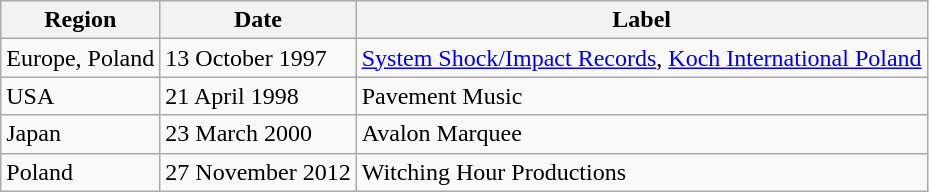<table class="wikitable plainrowheaders">
<tr>
<th scope="col">Region</th>
<th scope="col">Date</th>
<th scope="col">Label</th>
</tr>
<tr>
<td>Europe, Poland</td>
<td>13 October 1997</td>
<td><a href='#'>System Shock/Impact Records</a>, <a href='#'>Koch International Poland</a></td>
</tr>
<tr>
<td>USA</td>
<td>21 April 1998</td>
<td>Pavement Music</td>
</tr>
<tr>
<td>Japan</td>
<td>23 March 2000</td>
<td>Avalon Marquee</td>
</tr>
<tr>
<td>Poland</td>
<td>27 November 2012</td>
<td>Witching Hour Productions</td>
</tr>
</table>
